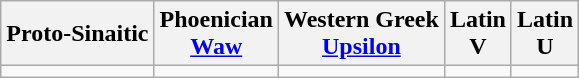<table class="wikitable" style="text-align: center;">
<tr>
<th>Proto-Sinaitic</th>
<th>Phoenician<br><a href='#'>Waw</a></th>
<th>Western Greek<br><a href='#'>Upsilon</a></th>
<th>Latin<br>V</th>
<th>Latin<br>U</th>
</tr>
<tr>
<td></td>
<td></td>
<td></td>
<td></td>
<td></td>
</tr>
</table>
